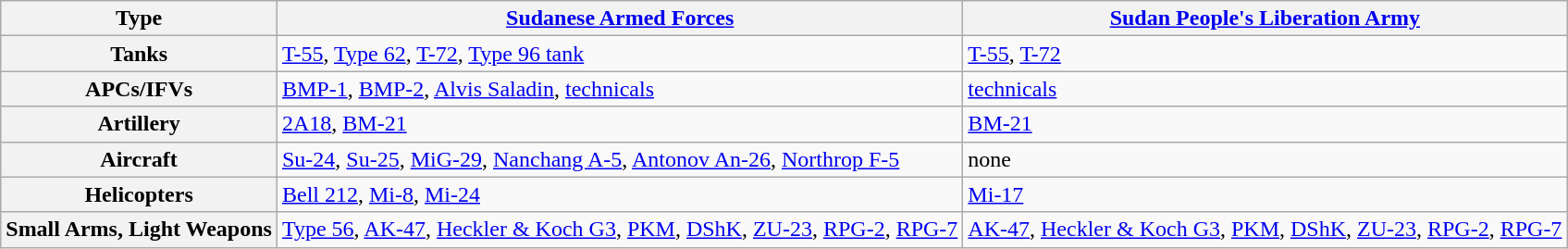<table class="wikitable">
<tr>
<th>Type</th>
<th> <a href='#'>Sudanese Armed Forces</a></th>
<th> <a href='#'>Sudan People's Liberation Army</a></th>
</tr>
<tr>
<th>Tanks</th>
<td><a href='#'>T-55</a>, <a href='#'>Type 62</a>, <a href='#'>T-72</a>, <a href='#'>Type 96 tank</a></td>
<td><a href='#'>T-55</a>, <a href='#'>T-72</a></td>
</tr>
<tr>
<th>APCs/IFVs</th>
<td><a href='#'>BMP-1</a>, <a href='#'>BMP-2</a>, <a href='#'>Alvis Saladin</a>, <a href='#'>technicals</a></td>
<td><a href='#'>technicals</a></td>
</tr>
<tr>
<th>Artillery</th>
<td><a href='#'>2A18</a>, <a href='#'>BM-21</a></td>
<td><a href='#'>BM-21</a></td>
</tr>
<tr>
<th>Aircraft</th>
<td><a href='#'>Su-24</a>, <a href='#'>Su-25</a>, <a href='#'>MiG-29</a>, <a href='#'>Nanchang A-5</a>, <a href='#'>Antonov An-26</a>, <a href='#'>Northrop F-5</a></td>
<td>none</td>
</tr>
<tr>
<th>Helicopters</th>
<td><a href='#'>Bell 212</a>, <a href='#'>Mi-8</a>, <a href='#'>Mi-24</a></td>
<td><a href='#'>Mi-17</a></td>
</tr>
<tr>
<th>Small Arms, Light Weapons</th>
<td><a href='#'>Type 56</a>, <a href='#'>AK-47</a>, <a href='#'>Heckler & Koch G3</a>, <a href='#'>PKM</a>, <a href='#'>DShK</a>, <a href='#'>ZU-23</a>, <a href='#'>RPG-2</a>, <a href='#'>RPG-7</a></td>
<td><a href='#'>AK-47</a>, <a href='#'>Heckler & Koch G3</a>, <a href='#'>PKM</a>, <a href='#'>DShK</a>, <a href='#'>ZU-23</a>, <a href='#'>RPG-2</a>, <a href='#'>RPG-7</a></td>
</tr>
</table>
